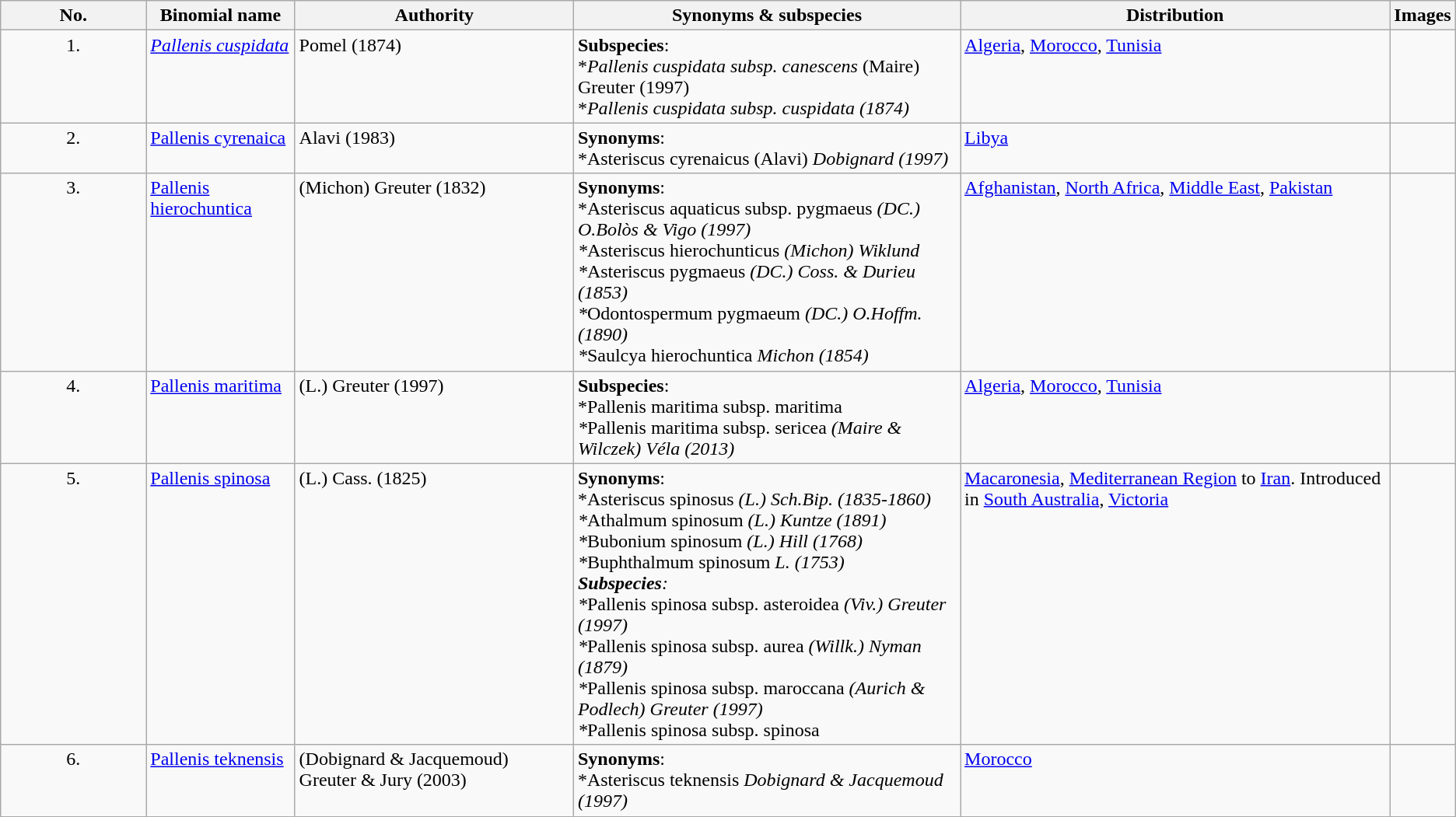<table class="wikitable sortable">
<tr>
<th>No.</th>
<th>Binomial name</th>
<th>Authority</th>
<th>Synonyms & subspecies</th>
<th>Distribution</th>
<th>Images</th>
</tr>
<tr style="vertical-align: top;">
<td width=10% align=center>1.</td>
<td align=left><em><a href='#'>Pallenis cuspidata</a></em></td>
<td>Pomel (1874)</td>
<td><strong>Subspecies</strong>:<br>*<em>Pallenis cuspidata subsp. canescens</em> (Maire) Greuter (1997)<br>*<em>Pallenis cuspidata subsp. cuspidata (1874)</td>
<td><a href='#'>Algeria</a>, <a href='#'>Morocco</a>, <a href='#'>Tunisia</a></td>
<td></td>
</tr>
<tr style="vertical-align: top;">
<td width=10% align=center>2.</td>
<td align="left"></em><a href='#'>Pallenis cyrenaica</a><em></td>
<td>Alavi (1983)</td>
<td><strong>Synonyms</strong>:<br>*</em>Asteriscus cyrenaicus (Alavi)<em> Dobignard (1997)</td>
<td><a href='#'>Libya</a></td>
<td></td>
</tr>
<tr style="vertical-align: top;">
<td width=10% align=center>3.</td>
<td align="left"></em><a href='#'>Pallenis hierochuntica</a><em></td>
<td align="left">(Michon) Greuter (1832)</td>
<td><strong>Synonyms</strong>:<br>*</em>Asteriscus aquaticus subsp. pygmaeus<em> (DC.) O.Bolòs & Vigo (1997)<br>*</em>Asteriscus hierochunticus<em> (Michon) Wiklund<br>*</em>Asteriscus pygmaeus<em> (DC.) Coss. & Durieu (1853)<br>*</em>Odontospermum pygmaeum<em> (DC.) O.Hoffm. (1890)<br>*</em>Saulcya hierochuntica<em> Michon (1854)</td>
<td><a href='#'>Afghanistan</a>, <a href='#'>North Africa</a>, <a href='#'>Middle East</a>, <a href='#'>Pakistan</a></td>
<td></td>
</tr>
<tr style="vertical-align: top;">
<td width=10% align=center>4.</td>
<td align="left"></em><a href='#'>Pallenis maritima</a><em></td>
<td align="left">(L.) Greuter (1997)</td>
<td><strong>Subspecies</strong>:<br>*</em>Pallenis maritima subsp. maritima<em><br>*</em>Pallenis maritima subsp. sericea<em> (Maire & Wilczek) Véla (2013)</td>
<td><a href='#'>Algeria</a>, <a href='#'>Morocco</a>, <a href='#'>Tunisia</a></td>
<td></td>
</tr>
<tr style="vertical-align: top;">
<td width=10% align=center>5.</td>
<td align="left"></em><a href='#'>Pallenis spinosa</a><em></td>
<td align="left">(L.) Cass. (1825)</td>
<td><strong>Synonyms</strong>:<br>*</em>Asteriscus spinosus<em> (L.) Sch.Bip. (1835-1860) <br>*</em>Athalmum spinosum<em> (L.) Kuntze (1891)<br>*</em>Bubonium spinosum<em> (L.) Hill (1768)<br>*</em>Buphthalmum spinosum<em> L. (1753)<br><strong>Subspecies</strong>:<br>*</em>Pallenis spinosa subsp. asteroidea<em> (Viv.) Greuter (1997)<br>*</em>Pallenis spinosa subsp. aurea<em> (Willk.) Nyman (1879)<br>*</em>Pallenis spinosa subsp. maroccana<em> (Aurich & Podlech) Greuter (1997)<br>*</em>Pallenis spinosa subsp. spinosa<em></td>
<td><a href='#'>Macaronesia</a>, <a href='#'>Mediterranean Region</a> to <a href='#'>Iran</a>. Introduced in <a href='#'>South Australia</a>, <a href='#'>Victoria</a></td>
<td></td>
</tr>
<tr style="vertical-align: top;">
<td width=10% align=center>6.</td>
<td align="left"></em><a href='#'>Pallenis teknensis</a><em></td>
<td align="left">(Dobignard & Jacquemoud) Greuter & Jury (2003)</td>
<td><strong>Synonyms</strong>:<br>*</em>Asteriscus teknensis<em> Dobignard & Jacquemoud (1997)</td>
<td><a href='#'>Morocco</a></td>
<td></td>
</tr>
</table>
